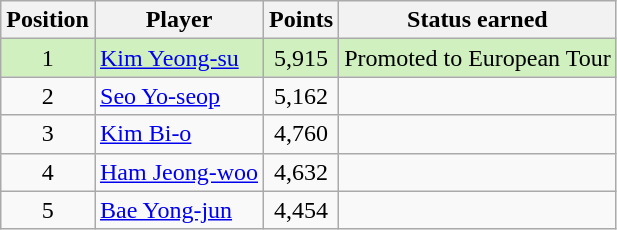<table class="wikitable">
<tr>
<th>Position</th>
<th>Player</th>
<th>Points</th>
<th>Status earned</th>
</tr>
<tr style="background:#D0F0C0;">
<td align=center>1</td>
<td> <a href='#'>Kim Yeong-su</a></td>
<td align=center>5,915</td>
<td>Promoted to European Tour</td>
</tr>
<tr>
<td align=center>2</td>
<td> <a href='#'>Seo Yo-seop</a></td>
<td align=center>5,162</td>
<td></td>
</tr>
<tr>
<td align=center>3</td>
<td> <a href='#'>Kim Bi-o</a></td>
<td align=center>4,760</td>
<td></td>
</tr>
<tr>
<td align=center>4</td>
<td> <a href='#'>Ham Jeong-woo</a></td>
<td align=center>4,632</td>
<td></td>
</tr>
<tr>
<td align=center>5</td>
<td> <a href='#'>Bae Yong-jun</a></td>
<td align=center>4,454</td>
<td></td>
</tr>
</table>
